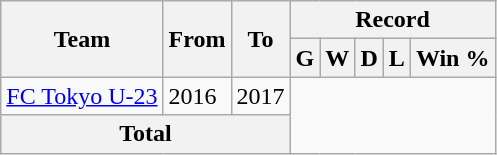<table class="wikitable" style="text-align: center">
<tr>
<th rowspan="2">Team</th>
<th rowspan="2">From</th>
<th rowspan="2">To</th>
<th colspan="5">Record</th>
</tr>
<tr>
<th>G</th>
<th>W</th>
<th>D</th>
<th>L</th>
<th>Win %</th>
</tr>
<tr>
<td align="left"><a href='#'>FC Tokyo U-23</a></td>
<td align="left">2016</td>
<td align="left">2017<br></td>
</tr>
<tr>
<th colspan="3">Total<br></th>
</tr>
</table>
